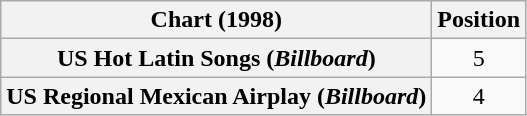<table class="wikitable plainrowheaders " style="text-align:center;">
<tr>
<th scope="col">Chart (1998)</th>
<th scope="col">Position</th>
</tr>
<tr>
<th scope="row">US Hot Latin Songs (<em>Billboard</em>)</th>
<td>5</td>
</tr>
<tr>
<th scope="row">US Regional Mexican Airplay (<em>Billboard</em>)</th>
<td>4</td>
</tr>
</table>
